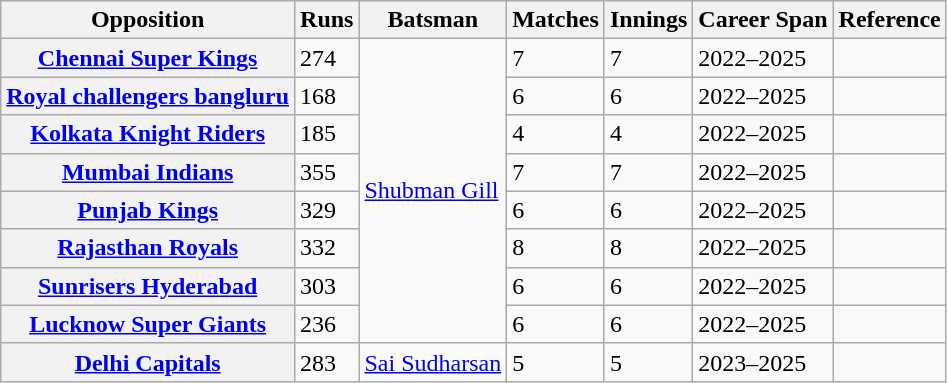<table class="wikitable">
<tr>
<th scope="col">Opposition</th>
<th scope="col">Runs</th>
<th scope="col">Batsman</th>
<th scope="col">Matches</th>
<th scope="col">Innings</th>
<th scope="col">Career Span</th>
<th>Reference</th>
</tr>
<tr>
<th scope="row"><a href='#'>Chennai Super Kings</a></th>
<td>274</td>
<td rowspan="8"><a href='#'>Shubman Gill</a></td>
<td>7</td>
<td>7</td>
<td>2022–2025</td>
<td></td>
</tr>
<tr>
<th scope="row"><a href='#'>Royal challengers bangluru</a></th>
<td>168</td>
<td>6</td>
<td>6</td>
<td>2022–2025</td>
<td></td>
</tr>
<tr>
<th scope="row"><a href='#'>Kolkata Knight Riders</a></th>
<td>185</td>
<td>4</td>
<td>4</td>
<td>2022–2025</td>
<td></td>
</tr>
<tr>
<th scope="row"><a href='#'>Mumbai Indians</a></th>
<td>355</td>
<td>7</td>
<td>7</td>
<td>2022–2025</td>
<td></td>
</tr>
<tr>
<th scope="row"><a href='#'>Punjab Kings</a></th>
<td>329</td>
<td>6</td>
<td>6</td>
<td>2022–2025</td>
<td></td>
</tr>
<tr>
<th scope="row"><a href='#'>Rajasthan Royals</a></th>
<td>332</td>
<td>8</td>
<td>8</td>
<td>2022–2025</td>
<td></td>
</tr>
<tr>
<th scope="row"><a href='#'>Sunrisers Hyderabad</a></th>
<td>303</td>
<td>6</td>
<td>6</td>
<td>2022–2025</td>
<td></td>
</tr>
<tr>
<th scope="row"><a href='#'>Lucknow Super Giants</a></th>
<td>236</td>
<td>6</td>
<td>6</td>
<td>2022–2025</td>
<td></td>
</tr>
<tr>
<th scope="row"><a href='#'>Delhi Capitals</a></th>
<td>283</td>
<td><a href='#'>Sai Sudharsan</a></td>
<td>5</td>
<td>5</td>
<td>2023–2025</td>
<td></td>
</tr>
</table>
